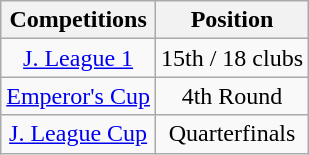<table class="wikitable" style="text-align:center;">
<tr>
<th>Competitions</th>
<th>Position</th>
</tr>
<tr>
<td><a href='#'>J. League 1</a></td>
<td>15th / 18 clubs</td>
</tr>
<tr>
<td><a href='#'>Emperor's Cup</a></td>
<td>4th Round</td>
</tr>
<tr>
<td><a href='#'>J. League Cup</a></td>
<td>Quarterfinals</td>
</tr>
</table>
